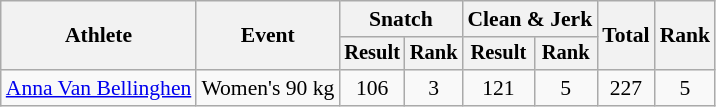<table class="wikitable" style="font-size:90%">
<tr>
<th rowspan="2">Athlete</th>
<th rowspan="2">Event</th>
<th colspan="2">Snatch</th>
<th colspan="2">Clean & Jerk</th>
<th rowspan="2">Total</th>
<th rowspan="2">Rank</th>
</tr>
<tr style="font-size:95%">
<th>Result</th>
<th>Rank</th>
<th>Result</th>
<th>Rank</th>
</tr>
<tr align=center>
<td align=left><a href='#'>Anna Van Bellinghen</a></td>
<td align=left>Women's 90 kg</td>
<td>106</td>
<td>3</td>
<td>121</td>
<td>5</td>
<td>227</td>
<td>5</td>
</tr>
</table>
